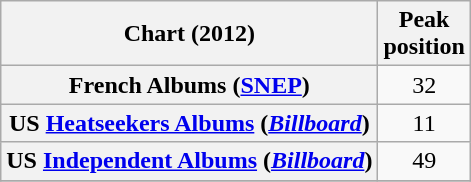<table class="wikitable sortable plainrowheaders" style="text-align:center">
<tr>
<th scope="col">Chart (2012)</th>
<th scope="col">Peak<br> position</th>
</tr>
<tr>
<th scope="row">French Albums (<a href='#'>SNEP</a>)</th>
<td>32</td>
</tr>
<tr>
<th scope="row">US <a href='#'>Heatseekers Albums</a> (<em><a href='#'>Billboard</a></em>)</th>
<td>11</td>
</tr>
<tr>
<th scope="row">US <a href='#'>Independent Albums</a> (<em><a href='#'>Billboard</a></em>)</th>
<td>49</td>
</tr>
<tr>
</tr>
</table>
